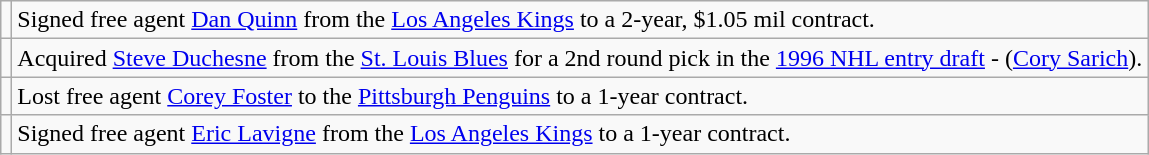<table class="wikitable">
<tr>
<td></td>
<td>Signed free agent <a href='#'>Dan Quinn</a> from the <a href='#'>Los Angeles Kings</a> to a 2-year, $1.05 mil contract.</td>
</tr>
<tr>
<td></td>
<td>Acquired <a href='#'>Steve Duchesne</a> from the <a href='#'>St. Louis Blues</a> for a 2nd round pick in the <a href='#'>1996 NHL entry draft</a> - (<a href='#'>Cory Sarich</a>).</td>
</tr>
<tr>
<td></td>
<td>Lost free agent <a href='#'>Corey Foster</a> to the <a href='#'>Pittsburgh Penguins</a> to a 1-year contract.</td>
</tr>
<tr>
<td></td>
<td>Signed free agent <a href='#'>Eric Lavigne</a> from the <a href='#'>Los Angeles Kings</a> to a 1-year contract.</td>
</tr>
</table>
